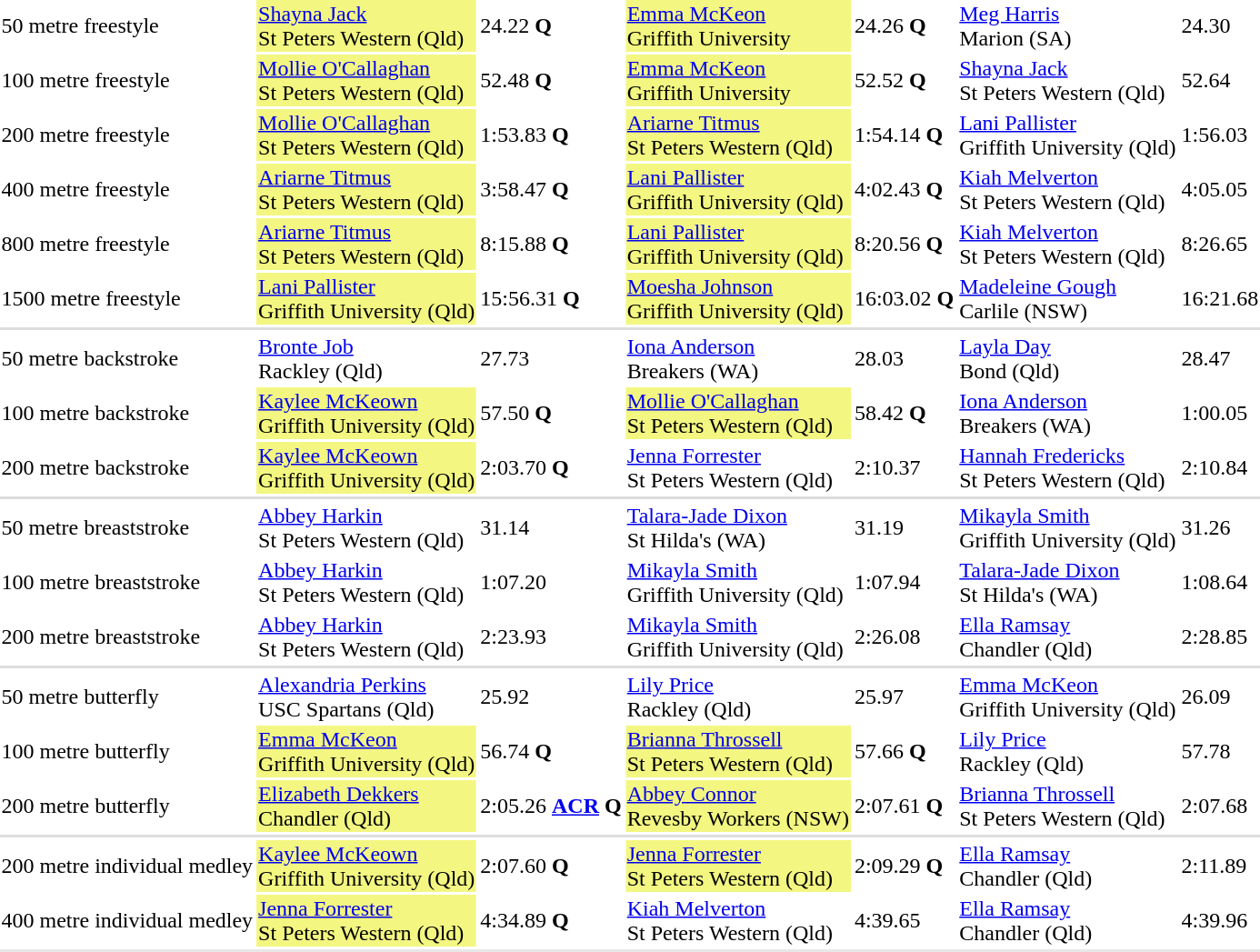<table>
<tr>
<td>50 metre freestyle</td>
<td bgcolor=#F3F781><a href='#'>Shayna Jack</a> <br> St Peters Western (Qld)</td>
<td>24.22 <strong>Q</strong></td>
<td bgcolor=#F3F781><a href='#'>Emma McKeon</a> <br> Griffith University</td>
<td>24.26 <strong>Q</strong></td>
<td><a href='#'>Meg Harris</a> <br> Marion (SA)</td>
<td>24.30</td>
</tr>
<tr>
<td>100 metre freestyle</td>
<td bgcolor=#F3F781><a href='#'>Mollie O'Callaghan</a> <br> St Peters Western (Qld)</td>
<td>52.48 <strong>Q</strong></td>
<td bgcolor=#F3F781><a href='#'>Emma McKeon</a> <br> Griffith University</td>
<td>52.52 <strong>Q</strong></td>
<td><a href='#'>Shayna Jack</a> <br> St Peters Western (Qld)</td>
<td>52.64</td>
</tr>
<tr>
<td>200 metre freestyle</td>
<td bgcolor=#F3F781><a href='#'>Mollie O'Callaghan</a> <br> St Peters Western (Qld)</td>
<td>1:53.83 <strong>Q</strong></td>
<td bgcolor=#F3F781><a href='#'>Ariarne Titmus</a> <br> St Peters Western (Qld)</td>
<td>1:54.14 <strong>Q</strong></td>
<td><a href='#'>Lani Pallister</a> <br> Griffith University (Qld)</td>
<td>1:56.03</td>
</tr>
<tr>
<td>400 metre freestyle</td>
<td bgcolor=#F3F781><a href='#'>Ariarne Titmus</a> <br> St Peters Western (Qld)</td>
<td>3:58.47 <strong>Q</strong></td>
<td bgcolor=#F3F781><a href='#'>Lani Pallister</a> <br> Griffith University (Qld)</td>
<td>4:02.43 <strong>Q</strong></td>
<td><a href='#'>Kiah Melverton</a> <br> St Peters Western (Qld)</td>
<td>4:05.05</td>
</tr>
<tr>
<td>800 metre freestyle</td>
<td bgcolor=#F3F781><a href='#'>Ariarne Titmus</a> <br> St Peters Western (Qld)</td>
<td>8:15.88 <strong>Q</strong></td>
<td bgcolor=#F3F781><a href='#'>Lani Pallister</a> <br> Griffith University (Qld)</td>
<td>8:20.56 <strong>Q</strong></td>
<td><a href='#'>Kiah Melverton</a> <br> St Peters Western (Qld)</td>
<td>8:26.65</td>
</tr>
<tr>
<td>1500 metre freestyle</td>
<td bgcolor=#F3F781><a href='#'>Lani Pallister</a> <br> Griffith University (Qld)</td>
<td>15:56.31 <strong>Q</strong></td>
<td bgcolor=#F3F781><a href='#'>Moesha Johnson</a> <br> Griffith University (Qld)</td>
<td>16:03.02 <strong>Q</strong></td>
<td><a href='#'>Madeleine Gough</a> <br> Carlile (NSW)</td>
<td>16:21.68</td>
</tr>
<tr bgcolor=#DDDDDD>
<td colspan=7></td>
</tr>
<tr>
<td>50 metre backstroke</td>
<td><a href='#'>Bronte Job</a> <br> Rackley (Qld)</td>
<td>27.73</td>
<td><a href='#'>Iona Anderson</a> <br> Breakers (WA)</td>
<td>28.03</td>
<td><a href='#'>Layla Day</a> <br> Bond (Qld)</td>
<td>28.47</td>
</tr>
<tr>
<td>100 metre backstroke</td>
<td bgcolor=#F3F781><a href='#'>Kaylee McKeown</a> <br> Griffith University (Qld)</td>
<td>57.50 <strong>Q</strong></td>
<td bgcolor=#F3F781><a href='#'>Mollie O'Callaghan</a> <br> St Peters Western (Qld)</td>
<td>58.42 <strong>Q</strong></td>
<td><a href='#'>Iona Anderson</a> <br> Breakers (WA)</td>
<td>1:00.05</td>
</tr>
<tr>
<td>200 metre backstroke</td>
<td bgcolor=#F3F781><a href='#'>Kaylee McKeown</a> <br> Griffith University (Qld)</td>
<td>2:03.70 <strong>Q</strong></td>
<td><a href='#'>Jenna Forrester</a> <br> St Peters Western (Qld)</td>
<td>2:10.37</td>
<td><a href='#'>Hannah Fredericks</a> <br> St Peters Western (Qld)</td>
<td>2:10.84</td>
</tr>
<tr bgcolor=#DDDDDD>
<td colspan=7></td>
</tr>
<tr>
<td>50 metre breaststroke</td>
<td><a href='#'>Abbey Harkin</a> <br> St Peters Western (Qld)</td>
<td>31.14</td>
<td><a href='#'>Talara-Jade Dixon</a> <br> St Hilda's (WA)</td>
<td>31.19</td>
<td><a href='#'>Mikayla Smith</a> <br> Griffith University (Qld)</td>
<td>31.26</td>
</tr>
<tr>
<td>100 metre breaststroke</td>
<td><a href='#'>Abbey Harkin</a> <br> St Peters Western (Qld)</td>
<td>1:07.20</td>
<td><a href='#'>Mikayla Smith</a> <br> Griffith University (Qld)</td>
<td>1:07.94</td>
<td><a href='#'>Talara-Jade Dixon</a> <br> St Hilda's (WA)</td>
<td>1:08.64</td>
</tr>
<tr>
<td>200 metre breaststroke</td>
<td><a href='#'>Abbey Harkin</a> <br> St Peters Western (Qld)</td>
<td>2:23.93</td>
<td><a href='#'>Mikayla Smith</a> <br> Griffith University (Qld)</td>
<td>2:26.08</td>
<td><a href='#'>Ella Ramsay</a> <br> Chandler (Qld)</td>
<td>2:28.85</td>
</tr>
<tr bgcolor=#DDDDDD>
<td colspan=7></td>
</tr>
<tr>
<td>50 metre butterfly</td>
<td><a href='#'>Alexandria Perkins</a> <br> USC Spartans (Qld)</td>
<td>25.92</td>
<td><a href='#'>Lily Price</a> <br> Rackley (Qld)</td>
<td>25.97</td>
<td><a href='#'>Emma McKeon</a> <br> Griffith University (Qld)</td>
<td>26.09</td>
</tr>
<tr>
<td>100 metre butterfly</td>
<td bgcolor=#F3F781><a href='#'>Emma McKeon</a> <br> Griffith University (Qld)</td>
<td>56.74 <strong>Q</strong></td>
<td bgcolor=#F3F781><a href='#'>Brianna Throssell</a> <br> St Peters Western (Qld)</td>
<td>57.66 <strong>Q</strong></td>
<td><a href='#'>Lily Price</a> <br> Rackley (Qld)</td>
<td>57.78</td>
</tr>
<tr>
<td>200 metre butterfly</td>
<td bgcolor=#F3F781><a href='#'>Elizabeth Dekkers</a> <br> Chandler (Qld)</td>
<td>2:05.26 <strong><a href='#'>ACR</a></strong> <strong>Q</strong></td>
<td bgcolor=#F3F781><a href='#'>Abbey Connor</a> <br> Revesby Workers (NSW)</td>
<td>2:07.61 <strong>Q</strong></td>
<td><a href='#'>Brianna Throssell</a> <br> St Peters Western (Qld)</td>
<td>2:07.68</td>
</tr>
<tr bgcolor=#DDDDDD>
<td colspan=7></td>
</tr>
<tr>
<td>200 metre individual medley</td>
<td bgcolor=#F3F781><a href='#'>Kaylee McKeown</a> <br> Griffith University (Qld)</td>
<td>2:07.60 <strong>Q</strong></td>
<td bgcolor=#F3F781><a href='#'>Jenna Forrester</a> <br> St Peters Western (Qld)</td>
<td>2:09.29 <strong>Q</strong></td>
<td><a href='#'>Ella Ramsay</a> <br> Chandler (Qld)</td>
<td>2:11.89</td>
</tr>
<tr>
<td>400 metre individual medley</td>
<td bgcolor=#F3F781><a href='#'>Jenna Forrester</a> <br> St Peters Western (Qld)</td>
<td>4:34.89 <strong>Q</strong></td>
<td><a href='#'>Kiah Melverton</a> <br> St Peters Western (Qld)</td>
<td>4:39.65</td>
<td><a href='#'>Ella Ramsay</a> <br> Chandler (Qld)</td>
<td>4:39.96</td>
</tr>
<tr bgcolor= e8e8e8>
<td colspan=7></td>
</tr>
</table>
